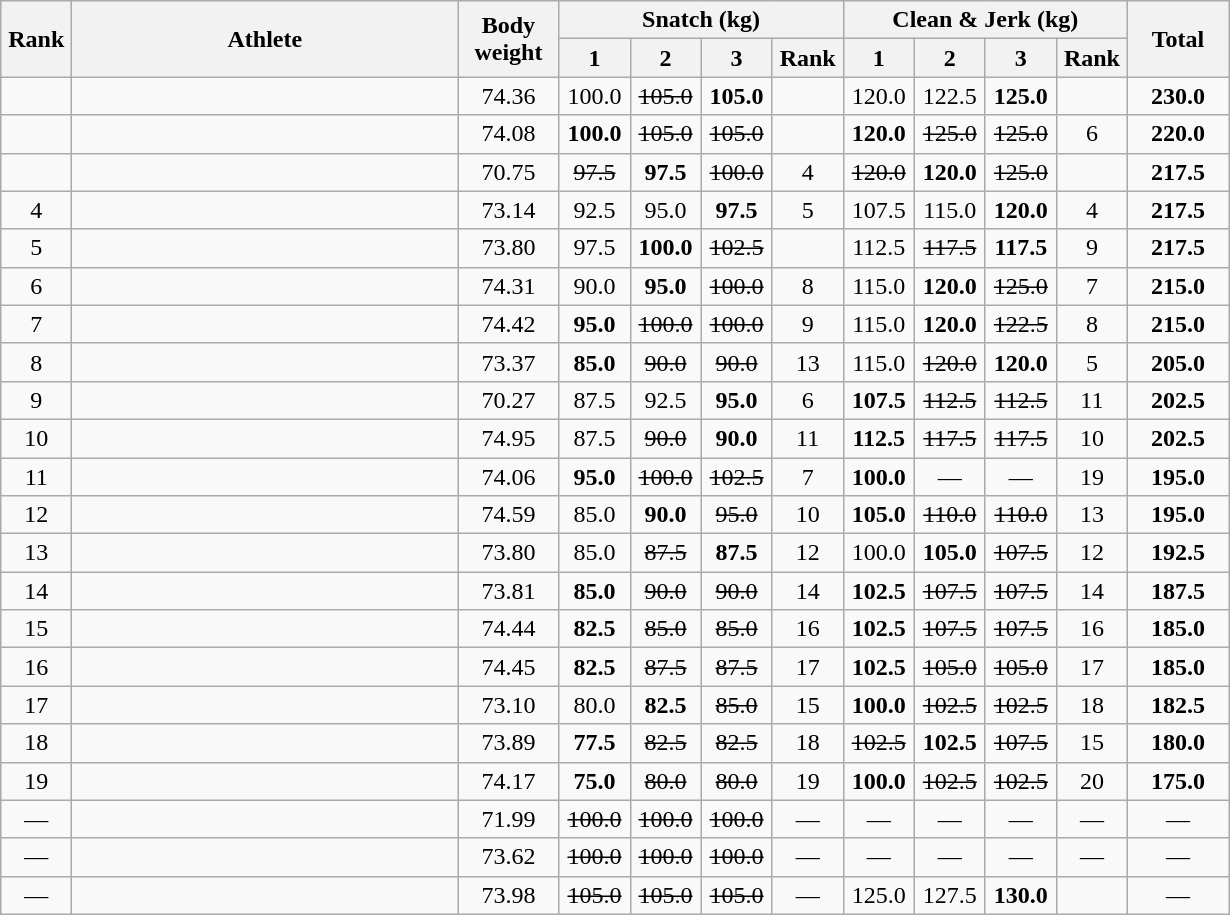<table class = "wikitable" style="text-align:center;">
<tr>
<th rowspan=2 width=40>Rank</th>
<th rowspan=2 width=250>Athlete</th>
<th rowspan=2 width=60>Body weight</th>
<th colspan=4>Snatch (kg)</th>
<th colspan=4>Clean & Jerk (kg)</th>
<th rowspan=2 width=60>Total</th>
</tr>
<tr>
<th width=40>1</th>
<th width=40>2</th>
<th width=40>3</th>
<th width=40>Rank</th>
<th width=40>1</th>
<th width=40>2</th>
<th width=40>3</th>
<th width=40>Rank</th>
</tr>
<tr>
<td></td>
<td align=left></td>
<td>74.36</td>
<td>100.0</td>
<td><s>105.0 </s></td>
<td><strong>105.0</strong></td>
<td></td>
<td>120.0</td>
<td>122.5</td>
<td><strong>125.0</strong></td>
<td></td>
<td><strong>230.0  </strong></td>
</tr>
<tr>
<td></td>
<td align=left></td>
<td>74.08</td>
<td><strong>100.0</strong></td>
<td><s>105.0 </s></td>
<td><s>105.0 </s></td>
<td></td>
<td><strong>120.0</strong></td>
<td><s>125.0 </s></td>
<td><s>125.0 </s></td>
<td>6</td>
<td><strong>220.0  </strong></td>
</tr>
<tr>
<td></td>
<td align=left></td>
<td>70.75</td>
<td><s>97.5 </s></td>
<td><strong>97.5</strong></td>
<td><s>100.0 </s></td>
<td>4</td>
<td><s>120.0 </s></td>
<td><strong>120.0</strong></td>
<td><s>125.0 </s></td>
<td></td>
<td><strong>217.5  </strong></td>
</tr>
<tr>
<td>4</td>
<td align=left></td>
<td>73.14</td>
<td>92.5</td>
<td>95.0</td>
<td><strong>97.5</strong></td>
<td>5</td>
<td>107.5</td>
<td>115.0</td>
<td><strong>120.0</strong></td>
<td>4</td>
<td><strong>217.5  </strong></td>
</tr>
<tr>
<td>5</td>
<td align=left></td>
<td>73.80</td>
<td>97.5</td>
<td><strong>100.0</strong></td>
<td><s>102.5 </s></td>
<td></td>
<td>112.5</td>
<td><s>117.5 </s></td>
<td><strong>117.5</strong></td>
<td>9</td>
<td><strong>217.5  </strong></td>
</tr>
<tr>
<td>6</td>
<td align=left></td>
<td>74.31</td>
<td>90.0</td>
<td><strong>95.0</strong></td>
<td><s>100.0 </s></td>
<td>8</td>
<td>115.0</td>
<td><strong>120.0</strong></td>
<td><s>125.0 </s></td>
<td>7</td>
<td><strong>215.0  </strong></td>
</tr>
<tr>
<td>7</td>
<td align=left></td>
<td>74.42</td>
<td><strong>95.0</strong></td>
<td><s>100.0 </s></td>
<td><s>100.0 </s></td>
<td>9</td>
<td>115.0</td>
<td><strong>120.0</strong></td>
<td><s>122.5 </s></td>
<td>8</td>
<td><strong>215.0  </strong></td>
</tr>
<tr>
<td>8</td>
<td align=left></td>
<td>73.37</td>
<td><strong>85.0</strong></td>
<td><s>90.0 </s></td>
<td><s>90.0 </s></td>
<td>13</td>
<td>115.0</td>
<td><s>120.0 </s></td>
<td><strong>120.0</strong></td>
<td>5</td>
<td><strong>205.0  </strong></td>
</tr>
<tr>
<td>9</td>
<td align=left></td>
<td>70.27</td>
<td>87.5</td>
<td>92.5</td>
<td><strong>95.0</strong></td>
<td>6</td>
<td><strong>107.5</strong></td>
<td><s>112.5 </s></td>
<td><s>112.5 </s></td>
<td>11</td>
<td><strong>202.5  </strong></td>
</tr>
<tr>
<td>10</td>
<td align=left></td>
<td>74.95</td>
<td>87.5</td>
<td><s>90.0 </s></td>
<td><strong>90.0</strong></td>
<td>11</td>
<td><strong>112.5</strong></td>
<td><s>117.5 </s></td>
<td><s>117.5 </s></td>
<td>10</td>
<td><strong>202.5  </strong></td>
</tr>
<tr>
<td>11</td>
<td align=left></td>
<td>74.06</td>
<td><strong>95.0</strong></td>
<td><s>100.0 </s></td>
<td><s>102.5 </s></td>
<td>7</td>
<td><strong>100.0</strong></td>
<td>—</td>
<td>—</td>
<td>19</td>
<td><strong>195.0  </strong></td>
</tr>
<tr>
<td>12</td>
<td align=left></td>
<td>74.59</td>
<td>85.0</td>
<td><strong>90.0</strong></td>
<td><s>95.0 </s></td>
<td>10</td>
<td><strong>105.0</strong></td>
<td><s>110.0 </s></td>
<td><s>110.0 </s></td>
<td>13</td>
<td><strong>195.0  </strong></td>
</tr>
<tr>
<td>13</td>
<td align=left></td>
<td>73.80</td>
<td>85.0</td>
<td><s>87.5 </s></td>
<td><strong>87.5</strong></td>
<td>12</td>
<td>100.0</td>
<td><strong>105.0</strong></td>
<td><s>107.5 </s></td>
<td>12</td>
<td><strong>192.5  </strong></td>
</tr>
<tr>
<td>14</td>
<td align=left></td>
<td>73.81</td>
<td><strong>85.0</strong></td>
<td><s>90.0 </s></td>
<td><s>90.0 </s></td>
<td>14</td>
<td><strong>102.5</strong></td>
<td><s>107.5 </s></td>
<td><s>107.5 </s></td>
<td>14</td>
<td><strong>187.5  </strong></td>
</tr>
<tr>
<td>15</td>
<td align=left></td>
<td>74.44</td>
<td><strong>82.5</strong></td>
<td><s>85.0 </s></td>
<td><s>85.0 </s></td>
<td>16</td>
<td><strong>102.5</strong></td>
<td><s>107.5 </s></td>
<td><s>107.5 </s></td>
<td>16</td>
<td><strong>185.0  </strong></td>
</tr>
<tr>
<td>16</td>
<td align=left></td>
<td>74.45</td>
<td><strong>82.5</strong></td>
<td><s>87.5 </s></td>
<td><s>87.5 </s></td>
<td>17</td>
<td><strong>102.5</strong></td>
<td><s>105.0 </s></td>
<td><s>105.0 </s></td>
<td>17</td>
<td><strong>185.0  </strong></td>
</tr>
<tr>
<td>17</td>
<td align=left></td>
<td>73.10</td>
<td>80.0</td>
<td><strong>82.5</strong></td>
<td><s>85.0 </s></td>
<td>15</td>
<td><strong>100.0</strong></td>
<td><s>102.5 </s></td>
<td><s>102.5 </s></td>
<td>18</td>
<td><strong>182.5  </strong></td>
</tr>
<tr>
<td>18</td>
<td align=left></td>
<td>73.89</td>
<td><strong>77.5</strong></td>
<td><s>82.5 </s></td>
<td><s>82.5 </s></td>
<td>18</td>
<td><s>102.5 </s></td>
<td><strong>102.5</strong></td>
<td><s>107.5 </s></td>
<td>15</td>
<td><strong>180.0  </strong></td>
</tr>
<tr>
<td>19</td>
<td align=left></td>
<td>74.17</td>
<td><strong>75.0</strong></td>
<td><s>80.0 </s></td>
<td><s>80.0 </s></td>
<td>19</td>
<td><strong>100.0</strong></td>
<td><s>102.5 </s></td>
<td><s>102.5 </s></td>
<td>20</td>
<td><strong>175.0  </strong></td>
</tr>
<tr>
<td>—</td>
<td align=left></td>
<td>71.99</td>
<td><s>100.0 </s></td>
<td><s>100.0 </s></td>
<td><s>100.0 </s></td>
<td>—</td>
<td>—</td>
<td>—</td>
<td>—</td>
<td>—</td>
<td>—</td>
</tr>
<tr>
<td>—</td>
<td align=left></td>
<td>73.62</td>
<td><s>100.0 </s></td>
<td><s>100.0 </s></td>
<td><s>100.0 </s></td>
<td>—</td>
<td>—</td>
<td>—</td>
<td>—</td>
<td>—</td>
<td>—</td>
</tr>
<tr>
<td>—</td>
<td align=left></td>
<td>73.98</td>
<td><s>105.0 </s></td>
<td><s>105.0 </s></td>
<td><s>105.0 </s></td>
<td>—</td>
<td>125.0</td>
<td>127.5</td>
<td><strong>130.0</strong></td>
<td></td>
<td>—</td>
</tr>
</table>
